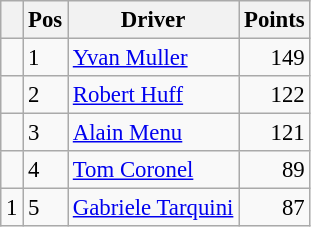<table class="wikitable" style="font-size: 95%;">
<tr>
<th></th>
<th>Pos</th>
<th>Driver</th>
<th>Points</th>
</tr>
<tr>
<td align="left"></td>
<td>1</td>
<td> <a href='#'>Yvan Muller</a></td>
<td align="right">149</td>
</tr>
<tr>
<td align="left"></td>
<td>2</td>
<td> <a href='#'>Robert Huff</a></td>
<td align="right">122</td>
</tr>
<tr>
<td align="left"></td>
<td>3</td>
<td> <a href='#'>Alain Menu</a></td>
<td align="right">121</td>
</tr>
<tr>
<td align="left"></td>
<td>4</td>
<td> <a href='#'>Tom Coronel</a></td>
<td align="right">89</td>
</tr>
<tr>
<td align="left"> 1</td>
<td>5</td>
<td> <a href='#'>Gabriele Tarquini</a></td>
<td align="right">87</td>
</tr>
</table>
